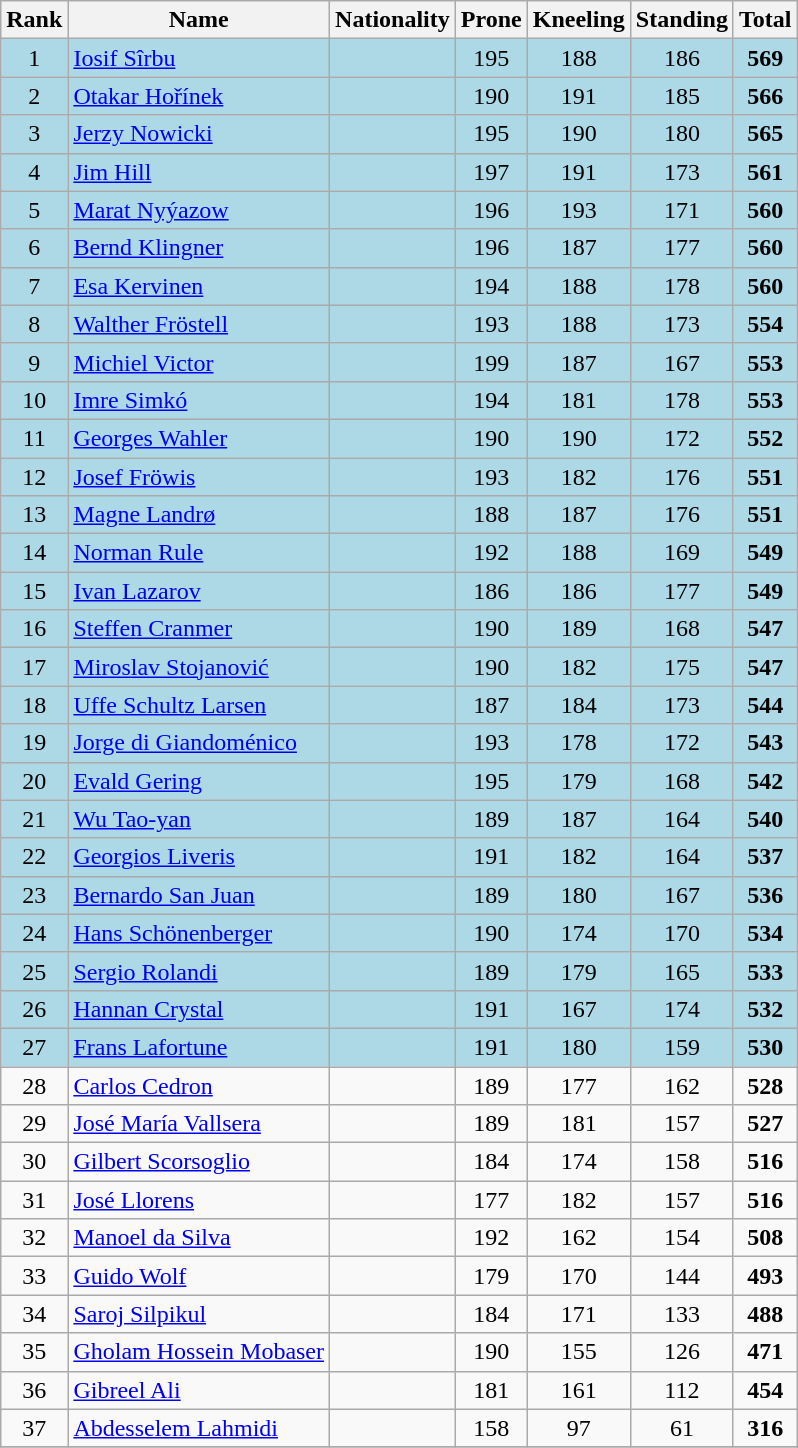<table class="wikitable sortable" style="text-align:center">
<tr>
<th>Rank</th>
<th>Name</th>
<th>Nationality</th>
<th>Prone</th>
<th>Kneeling</th>
<th>Standing</th>
<th>Total</th>
</tr>
<tr bgcolor=lightblue>
<td>1</td>
<td align=left><a href='#'>Iosif Sîrbu</a></td>
<td align=left></td>
<td>195</td>
<td>188</td>
<td>186</td>
<td><strong>569</strong></td>
</tr>
<tr bgcolor=lightblue>
<td>2</td>
<td align=left><a href='#'>Otakar Hořínek</a></td>
<td align=left></td>
<td>190</td>
<td>191</td>
<td>185</td>
<td><strong>566</strong></td>
</tr>
<tr bgcolor=lightblue>
<td>3</td>
<td align=left><a href='#'>Jerzy Nowicki</a></td>
<td align=left></td>
<td>195</td>
<td>190</td>
<td>180</td>
<td><strong>565</strong></td>
</tr>
<tr bgcolor=lightblue>
<td>4</td>
<td align=left><a href='#'>Jim Hill</a></td>
<td align=left></td>
<td>197</td>
<td>191</td>
<td>173</td>
<td><strong>561</strong></td>
</tr>
<tr bgcolor=lightblue>
<td>5</td>
<td align=left><a href='#'>Marat Nyýazow</a></td>
<td align=left></td>
<td>196</td>
<td>193</td>
<td>171</td>
<td><strong>560</strong></td>
</tr>
<tr bgcolor=lightblue>
<td>6</td>
<td align=left><a href='#'>Bernd Klingner</a></td>
<td align=left></td>
<td>196</td>
<td>187</td>
<td>177</td>
<td><strong>560</strong></td>
</tr>
<tr bgcolor=lightblue>
<td>7</td>
<td align=left><a href='#'>Esa Kervinen</a></td>
<td align=left></td>
<td>194</td>
<td>188</td>
<td>178</td>
<td><strong>560</strong></td>
</tr>
<tr bgcolor=lightblue>
<td>8</td>
<td align=left><a href='#'>Walther Fröstell</a></td>
<td align=left></td>
<td>193</td>
<td>188</td>
<td>173</td>
<td><strong>554</strong></td>
</tr>
<tr bgcolor=lightblue>
<td>9</td>
<td align=left><a href='#'>Michiel Victor</a></td>
<td align=left></td>
<td>199</td>
<td>187</td>
<td>167</td>
<td><strong>553</strong></td>
</tr>
<tr bgcolor=lightblue>
<td>10</td>
<td align=left><a href='#'>Imre Simkó</a></td>
<td align=left></td>
<td>194</td>
<td>181</td>
<td>178</td>
<td><strong>553</strong></td>
</tr>
<tr bgcolor=lightblue>
<td>11</td>
<td align=left><a href='#'>Georges Wahler</a></td>
<td align=left></td>
<td>190</td>
<td>190</td>
<td>172</td>
<td><strong>552</strong></td>
</tr>
<tr bgcolor=lightblue>
<td>12</td>
<td align=left><a href='#'>Josef Fröwis</a></td>
<td align=left></td>
<td>193</td>
<td>182</td>
<td>176</td>
<td><strong>551</strong></td>
</tr>
<tr bgcolor=lightblue>
<td>13</td>
<td align=left><a href='#'>Magne Landrø</a></td>
<td align=left></td>
<td>188</td>
<td>187</td>
<td>176</td>
<td><strong>551</strong></td>
</tr>
<tr bgcolor=lightblue>
<td>14</td>
<td align=left><a href='#'>Norman Rule</a></td>
<td align=left></td>
<td>192</td>
<td>188</td>
<td>169</td>
<td><strong>549</strong></td>
</tr>
<tr bgcolor=lightblue>
<td>15</td>
<td align=left><a href='#'>Ivan Lazarov</a></td>
<td align=left></td>
<td>186</td>
<td>186</td>
<td>177</td>
<td><strong>549</strong></td>
</tr>
<tr bgcolor=lightblue>
<td>16</td>
<td align=left><a href='#'>Steffen Cranmer</a></td>
<td align=left></td>
<td>190</td>
<td>189</td>
<td>168</td>
<td><strong>547</strong></td>
</tr>
<tr bgcolor=lightblue>
<td>17</td>
<td align=left><a href='#'>Miroslav Stojanović</a></td>
<td align=left></td>
<td>190</td>
<td>182</td>
<td>175</td>
<td><strong>547</strong></td>
</tr>
<tr bgcolor=lightblue>
<td>18</td>
<td align=left><a href='#'>Uffe Schultz Larsen</a></td>
<td align=left></td>
<td>187</td>
<td>184</td>
<td>173</td>
<td><strong>544</strong></td>
</tr>
<tr bgcolor=lightblue>
<td>19</td>
<td align=left><a href='#'>Jorge di Giandoménico</a></td>
<td align=left></td>
<td>193</td>
<td>178</td>
<td>172</td>
<td><strong>543</strong></td>
</tr>
<tr bgcolor=lightblue>
<td>20</td>
<td align=left><a href='#'>Evald Gering</a></td>
<td align=left></td>
<td>195</td>
<td>179</td>
<td>168</td>
<td><strong>542</strong></td>
</tr>
<tr bgcolor=lightblue>
<td>21</td>
<td align=left><a href='#'>Wu Tao-yan</a></td>
<td align=left></td>
<td>189</td>
<td>187</td>
<td>164</td>
<td><strong>540</strong></td>
</tr>
<tr bgcolor=lightblue>
<td>22</td>
<td align=left><a href='#'>Georgios Liveris</a></td>
<td align=left></td>
<td>191</td>
<td>182</td>
<td>164</td>
<td><strong>537</strong></td>
</tr>
<tr bgcolor=lightblue>
<td>23</td>
<td align=left><a href='#'>Bernardo San Juan</a></td>
<td align=left></td>
<td>189</td>
<td>180</td>
<td>167</td>
<td><strong>536</strong></td>
</tr>
<tr bgcolor=lightblue>
<td>24</td>
<td align=left><a href='#'>Hans Schönenberger</a></td>
<td align=left></td>
<td>190</td>
<td>174</td>
<td>170</td>
<td><strong>534</strong></td>
</tr>
<tr bgcolor=lightblue>
<td>25</td>
<td align=left><a href='#'>Sergio Rolandi</a></td>
<td align=left></td>
<td>189</td>
<td>179</td>
<td>165</td>
<td><strong>533</strong></td>
</tr>
<tr bgcolor=lightblue>
<td>26</td>
<td align=left><a href='#'>Hannan Crystal</a></td>
<td align=left></td>
<td>191</td>
<td>167</td>
<td>174</td>
<td><strong>532</strong></td>
</tr>
<tr bgcolor=lightblue>
<td>27</td>
<td align=left><a href='#'>Frans Lafortune</a></td>
<td align=left></td>
<td>191</td>
<td>180</td>
<td>159</td>
<td><strong>530</strong></td>
</tr>
<tr>
<td>28</td>
<td align=left><a href='#'>Carlos Cedron</a></td>
<td align=left></td>
<td>189</td>
<td>177</td>
<td>162</td>
<td><strong>528</strong></td>
</tr>
<tr>
<td>29</td>
<td align=left><a href='#'>José María Vallsera</a></td>
<td align=left></td>
<td>189</td>
<td>181</td>
<td>157</td>
<td><strong>527</strong></td>
</tr>
<tr>
<td>30</td>
<td align=left><a href='#'>Gilbert Scorsoglio</a></td>
<td align=left></td>
<td>184</td>
<td>174</td>
<td>158</td>
<td><strong>516</strong></td>
</tr>
<tr>
<td>31</td>
<td align=left><a href='#'>José Llorens</a></td>
<td align=left></td>
<td>177</td>
<td>182</td>
<td>157</td>
<td><strong>516</strong></td>
</tr>
<tr>
<td>32</td>
<td align=left><a href='#'>Manoel da Silva</a></td>
<td align=left></td>
<td>192</td>
<td>162</td>
<td>154</td>
<td><strong>508</strong></td>
</tr>
<tr>
<td>33</td>
<td align=left><a href='#'>Guido Wolf</a></td>
<td align=left></td>
<td>179</td>
<td>170</td>
<td>144</td>
<td><strong>493</strong></td>
</tr>
<tr>
<td>34</td>
<td align=left><a href='#'>Saroj Silpikul</a></td>
<td align=left></td>
<td>184</td>
<td>171</td>
<td>133</td>
<td><strong>488</strong></td>
</tr>
<tr>
<td>35</td>
<td align=left><a href='#'>Gholam Hossein Mobaser</a></td>
<td align=left></td>
<td>190</td>
<td>155</td>
<td>126</td>
<td><strong>471</strong></td>
</tr>
<tr>
<td>36</td>
<td align=left><a href='#'>Gibreel Ali</a></td>
<td align=left></td>
<td>181</td>
<td>161</td>
<td>112</td>
<td><strong>454</strong></td>
</tr>
<tr>
<td>37</td>
<td align=left><a href='#'>Abdesselem Lahmidi</a></td>
<td align=left></td>
<td>158</td>
<td>97</td>
<td>61</td>
<td><strong>316</strong></td>
</tr>
<tr>
</tr>
</table>
